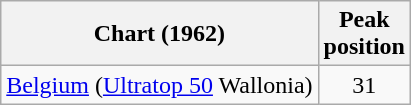<table class="wikitable">
<tr>
<th align="left">Chart (1962)</th>
<th align="center">Peak<br>position</th>
</tr>
<tr>
<td align="left"><a href='#'>Belgium</a> (<a href='#'>Ultratop 50</a> Wallonia)</td>
<td align="center">31</td>
</tr>
</table>
